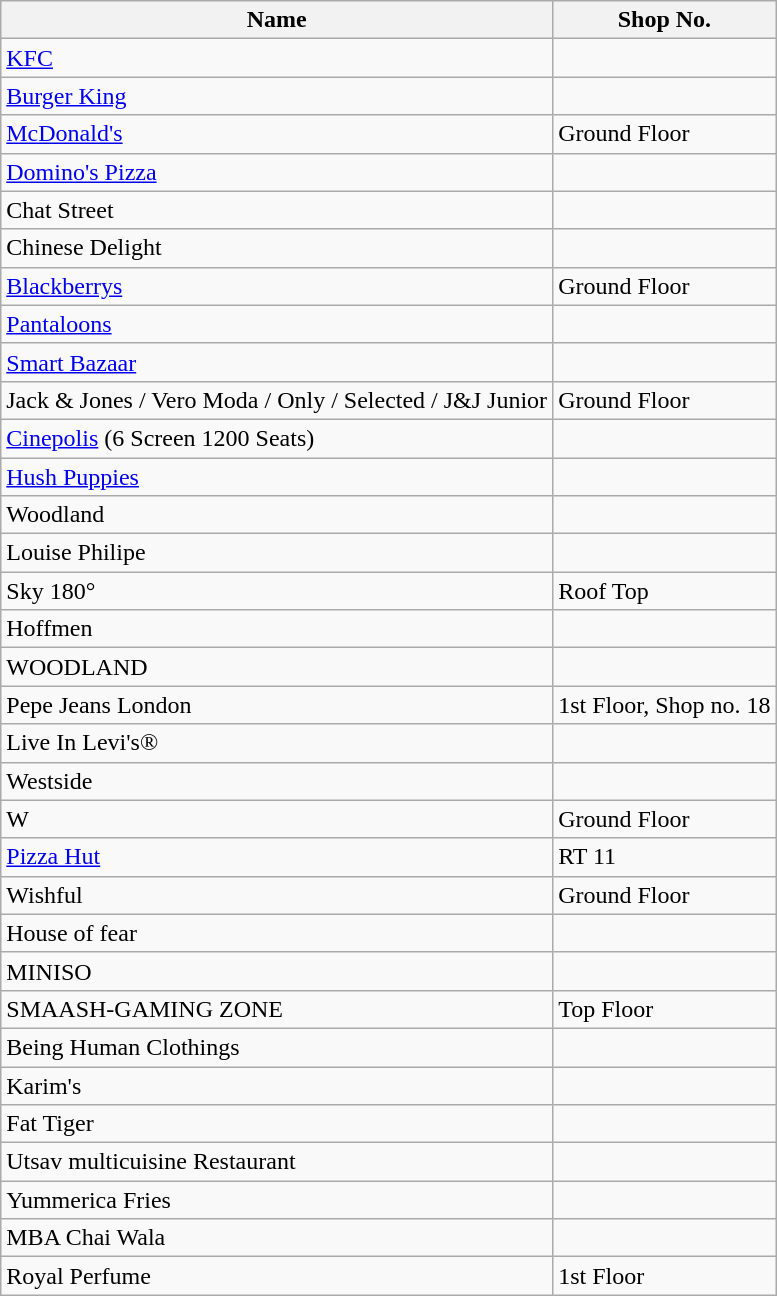<table class="wikitable">
<tr>
<th>Name</th>
<th>Shop No.</th>
</tr>
<tr>
<td><a href='#'>KFC</a></td>
<td></td>
</tr>
<tr>
<td><a href='#'>Burger King</a></td>
<td></td>
</tr>
<tr>
<td><a href='#'>McDonald's</a></td>
<td>Ground Floor</td>
</tr>
<tr>
<td><a href='#'>Domino's Pizza</a></td>
<td></td>
</tr>
<tr>
<td>Chat Street</td>
<td></td>
</tr>
<tr>
<td>Chinese Delight</td>
<td></td>
</tr>
<tr>
<td><a href='#'>Blackberrys</a></td>
<td>Ground Floor</td>
</tr>
<tr>
<td><a href='#'>Pantaloons</a></td>
<td></td>
</tr>
<tr>
<td><a href='#'>Smart Bazaar</a></td>
<td></td>
</tr>
<tr>
<td>Jack & Jones / Vero Moda / Only / Selected / J&J Junior</td>
<td>Ground Floor</td>
</tr>
<tr>
<td><a href='#'>Cinepolis</a> (6 Screen 1200 Seats)</td>
<td></td>
</tr>
<tr>
<td><a href='#'>Hush Puppies</a></td>
<td></td>
</tr>
<tr>
<td>Woodland</td>
<td></td>
</tr>
<tr>
<td>Louise Philipe</td>
<td></td>
</tr>
<tr>
<td>Sky 180°</td>
<td>Roof Top</td>
</tr>
<tr>
<td>Hoffmen</td>
<td></td>
</tr>
<tr>
<td>WOODLAND</td>
<td></td>
</tr>
<tr>
<td>Pepe Jeans London</td>
<td>1st Floor, Shop no. 18</td>
</tr>
<tr>
<td>Live In Levi's®</td>
<td></td>
</tr>
<tr>
<td>Westside</td>
<td></td>
</tr>
<tr>
<td>W</td>
<td>Ground Floor</td>
</tr>
<tr>
<td><a href='#'>Pizza Hut</a></td>
<td>RT 11</td>
</tr>
<tr>
<td>Wishful</td>
<td>Ground Floor</td>
</tr>
<tr>
<td>House of fear</td>
<td></td>
</tr>
<tr>
<td>MINISO</td>
<td></td>
</tr>
<tr>
<td>SMAASH-GAMING ZONE</td>
<td>Top Floor</td>
</tr>
<tr>
<td>Being Human Clothings</td>
<td></td>
</tr>
<tr>
<td>Karim's</td>
<td></td>
</tr>
<tr>
<td>Fat Tiger</td>
<td></td>
</tr>
<tr>
<td>Utsav multicuisine Restaurant</td>
<td></td>
</tr>
<tr>
<td>Yummerica Fries</td>
<td></td>
</tr>
<tr>
<td>MBA Chai Wala</td>
<td></td>
</tr>
<tr>
<td>Royal Perfume</td>
<td>1st Floor</td>
</tr>
</table>
